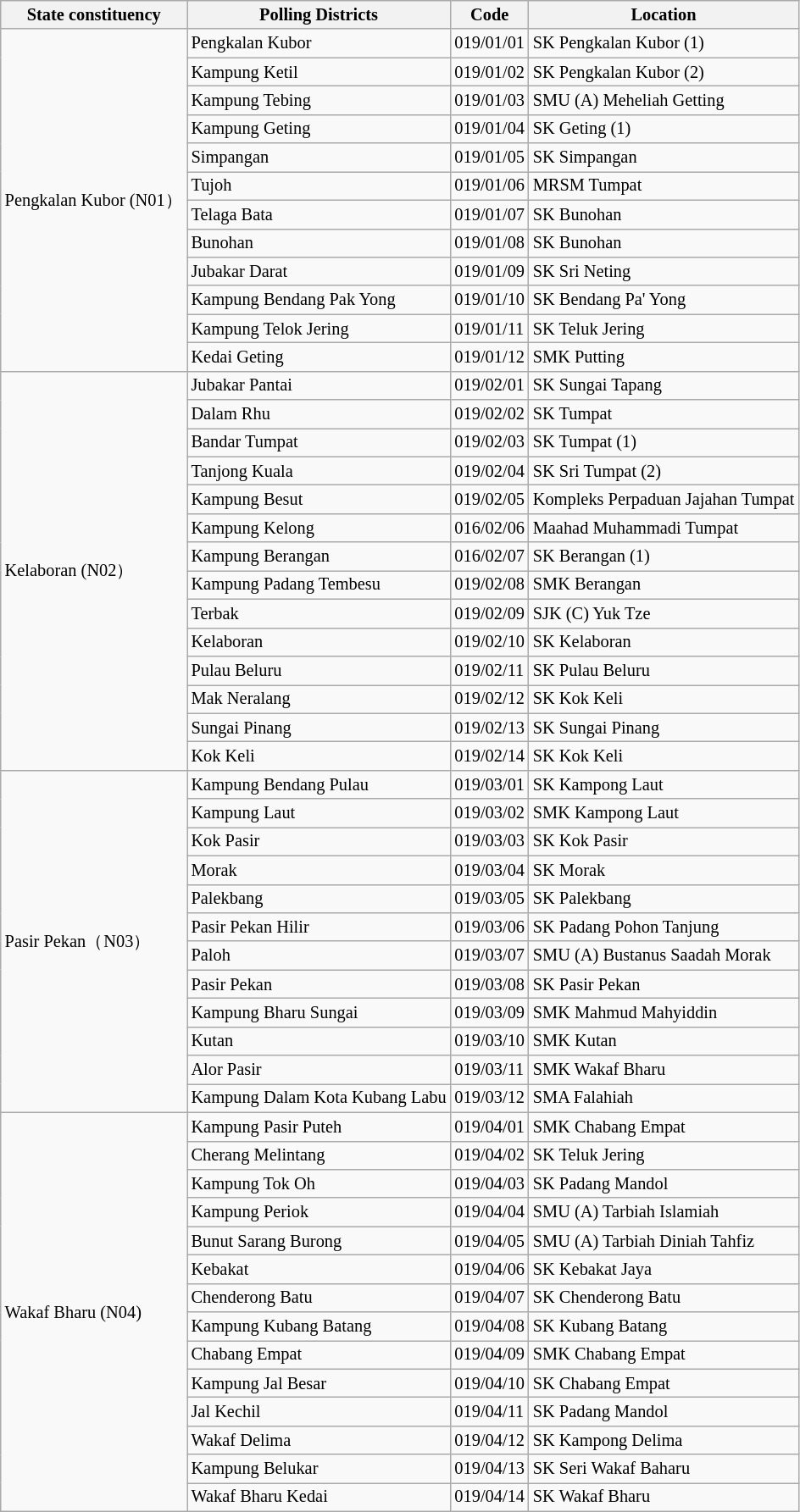<table class="wikitable sortable mw-collapsible" style="white-space:nowrap;font-size:85%">
<tr>
<th>State constituency</th>
<th>Polling Districts</th>
<th>Code</th>
<th>Location</th>
</tr>
<tr>
<td rowspan="12">Pengkalan Kubor (N01）</td>
<td>Pengkalan Kubor</td>
<td>019/01/01</td>
<td>SK Pengkalan Kubor (1)</td>
</tr>
<tr>
<td>Kampung Ketil</td>
<td>019/01/02</td>
<td>SK Pengkalan Kubor (2)</td>
</tr>
<tr>
<td>Kampung Tebing</td>
<td>019/01/03</td>
<td>SMU (A) Meheliah Getting</td>
</tr>
<tr>
<td>Kampung Geting</td>
<td>019/01/04</td>
<td>SK Geting (1)</td>
</tr>
<tr>
<td>Simpangan</td>
<td>019/01/05</td>
<td>SK Simpangan</td>
</tr>
<tr>
<td>Tujoh</td>
<td>019/01/06</td>
<td>MRSM Tumpat</td>
</tr>
<tr>
<td>Telaga Bata</td>
<td>019/01/07</td>
<td>SK Bunohan</td>
</tr>
<tr>
<td>Bunohan</td>
<td>019/01/08</td>
<td>SK Bunohan</td>
</tr>
<tr>
<td>Jubakar Darat</td>
<td>019/01/09</td>
<td>SK Sri Neting</td>
</tr>
<tr>
<td>Kampung Bendang Pak Yong</td>
<td>019/01/10</td>
<td>SK Bendang Pa' Yong</td>
</tr>
<tr>
<td>Kampung Telok Jering</td>
<td>019/01/11</td>
<td>SK Teluk Jering</td>
</tr>
<tr>
<td>Kedai Geting</td>
<td>019/01/12</td>
<td>SMK Putting</td>
</tr>
<tr>
<td rowspan="14">Kelaboran (N02）</td>
<td>Jubakar Pantai</td>
<td>019/02/01</td>
<td>SK Sungai Tapang</td>
</tr>
<tr>
<td>Dalam Rhu</td>
<td>019/02/02</td>
<td>SK Tumpat</td>
</tr>
<tr>
<td>Bandar Tumpat</td>
<td>019/02/03</td>
<td>SK Tumpat (1)</td>
</tr>
<tr>
<td>Tanjong Kuala</td>
<td>019/02/04</td>
<td>SK Sri Tumpat (2)</td>
</tr>
<tr>
<td>Kampung Besut</td>
<td>019/02/05</td>
<td>Kompleks Perpaduan Jajahan Tumpat</td>
</tr>
<tr>
<td>Kampung Kelong</td>
<td>016/02/06</td>
<td>Maahad Muhammadi Tumpat</td>
</tr>
<tr>
<td>Kampung Berangan</td>
<td>016/02/07</td>
<td>SK Berangan (1)</td>
</tr>
<tr>
<td>Kampung Padang Tembesu</td>
<td>019/02/08</td>
<td>SMK Berangan</td>
</tr>
<tr>
<td>Terbak</td>
<td>019/02/09</td>
<td>SJK (C) Yuk Tze</td>
</tr>
<tr>
<td>Kelaboran</td>
<td>019/02/10</td>
<td>SK Kelaboran</td>
</tr>
<tr>
<td>Pulau Beluru</td>
<td>019/02/11</td>
<td>SK Pulau Beluru</td>
</tr>
<tr>
<td>Mak Neralang</td>
<td>019/02/12</td>
<td>SK Kok Keli</td>
</tr>
<tr>
<td>Sungai Pinang</td>
<td>019/02/13</td>
<td>SK Sungai Pinang</td>
</tr>
<tr>
<td>Kok Keli</td>
<td>019/02/14</td>
<td>SK Kok Keli</td>
</tr>
<tr>
<td rowspan="12">Pasir Pekan（N03）</td>
<td>Kampung Bendang Pulau</td>
<td>019/03/01</td>
<td>SK Kampong Laut</td>
</tr>
<tr>
<td>Kampung Laut</td>
<td>019/03/02</td>
<td>SMK Kampong Laut</td>
</tr>
<tr>
<td>Kok Pasir</td>
<td>019/03/03</td>
<td>SK Kok Pasir</td>
</tr>
<tr>
<td>Morak</td>
<td>019/03/04</td>
<td>SK Morak</td>
</tr>
<tr>
<td>Palekbang</td>
<td>019/03/05</td>
<td>SK Palekbang</td>
</tr>
<tr>
<td>Pasir Pekan Hilir</td>
<td>019/03/06</td>
<td>SK Padang Pohon Tanjung</td>
</tr>
<tr>
<td>Paloh</td>
<td>019/03/07</td>
<td>SMU (A) Bustanus Saadah Morak</td>
</tr>
<tr>
<td>Pasir Pekan</td>
<td>019/03/08</td>
<td>SK Pasir Pekan</td>
</tr>
<tr>
<td>Kampung Bharu Sungai</td>
<td>019/03/09</td>
<td>SMK Mahmud Mahyiddin</td>
</tr>
<tr>
<td>Kutan</td>
<td>019/03/10</td>
<td>SMK Kutan</td>
</tr>
<tr>
<td>Alor Pasir</td>
<td>019/03/11</td>
<td>SMK Wakaf Bharu</td>
</tr>
<tr>
<td>Kampung Dalam Kota Kubang Labu</td>
<td>019/03/12</td>
<td>SMA Falahiah</td>
</tr>
<tr>
<td rowspan="14">Wakaf Bharu (N04)</td>
<td>Kampung Pasir Puteh</td>
<td>019/04/01</td>
<td>SMK Chabang Empat</td>
</tr>
<tr>
<td>Cherang Melintang</td>
<td>019/04/02</td>
<td>SK Teluk Jering</td>
</tr>
<tr>
<td>Kampung Tok Oh</td>
<td>019/04/03</td>
<td>SK Padang Mandol</td>
</tr>
<tr>
<td>Kampung Periok</td>
<td>019/04/04</td>
<td>SMU (A) Tarbiah Islamiah</td>
</tr>
<tr>
<td>Bunut Sarang Burong</td>
<td>019/04/05</td>
<td>SMU (A) Tarbiah Diniah Tahfiz</td>
</tr>
<tr>
<td>Kebakat</td>
<td>019/04/06</td>
<td>SK Kebakat Jaya</td>
</tr>
<tr>
<td>Chenderong Batu</td>
<td>019/04/07</td>
<td>SK Chenderong Batu</td>
</tr>
<tr>
<td>Kampung Kubang Batang</td>
<td>019/04/08</td>
<td>SK Kubang Batang</td>
</tr>
<tr>
<td>Chabang Empat</td>
<td>019/04/09</td>
<td>SMK Chabang Empat</td>
</tr>
<tr>
<td>Kampung Jal Besar</td>
<td>019/04/10</td>
<td>SK Chabang Empat</td>
</tr>
<tr>
<td>Jal Kechil</td>
<td>019/04/11</td>
<td>SK Padang Mandol</td>
</tr>
<tr>
<td>Wakaf Delima</td>
<td>019/04/12</td>
<td>SK Kampong Delima</td>
</tr>
<tr>
<td>Kampung Belukar</td>
<td>019/04/13</td>
<td>SK Seri Wakaf Baharu</td>
</tr>
<tr>
<td>Wakaf Bharu Kedai</td>
<td>019/04/14</td>
<td>SK Wakaf Bharu</td>
</tr>
</table>
